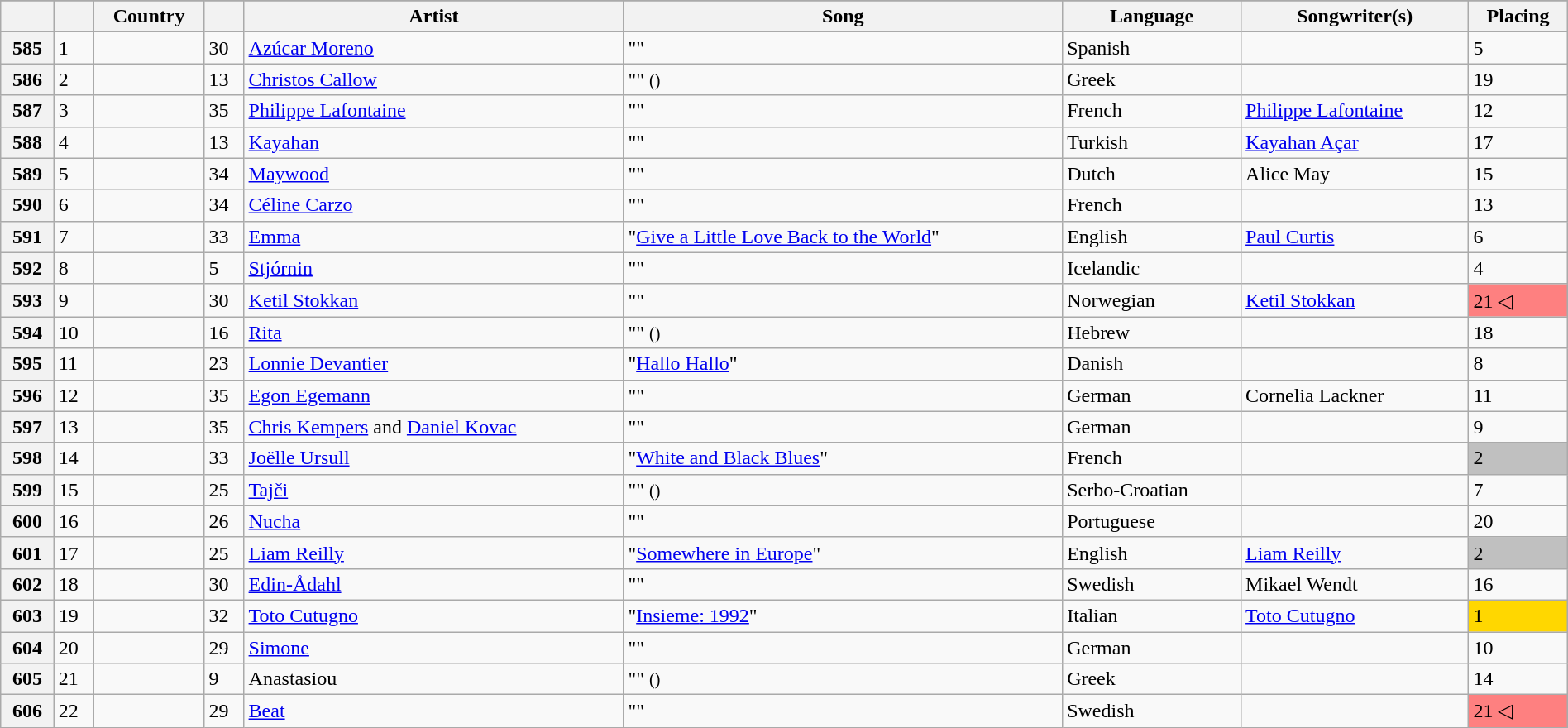<table class="wikitable plainrowheaders" style="width:100%">
<tr>
</tr>
<tr>
<th scope="col"></th>
<th scope="col"></th>
<th scope="col">Country</th>
<th scope="col"></th>
<th scope="col">Artist</th>
<th scope="col">Song</th>
<th scope="col">Language</th>
<th scope="col">Songwriter(s)</th>
<th scope="col">Placing</th>
</tr>
<tr>
<th scope="row">585</th>
<td>1</td>
<td></td>
<td>30</td>
<td><a href='#'>Azúcar Moreno</a></td>
<td>""</td>
<td>Spanish</td>
<td></td>
<td>5</td>
</tr>
<tr>
<th scope="row">586</th>
<td>2</td>
<td></td>
<td>13</td>
<td><a href='#'>Christos Callow</a></td>
<td>"" <small>()</small></td>
<td>Greek</td>
<td></td>
<td>19</td>
</tr>
<tr>
<th scope="row">587</th>
<td>3</td>
<td></td>
<td>35</td>
<td><a href='#'>Philippe Lafontaine</a></td>
<td>""</td>
<td>French</td>
<td><a href='#'>Philippe Lafontaine</a></td>
<td>12</td>
</tr>
<tr>
<th scope="row">588</th>
<td>4</td>
<td></td>
<td>13</td>
<td><a href='#'>Kayahan</a></td>
<td>""</td>
<td>Turkish</td>
<td><a href='#'>Kayahan Açar</a></td>
<td>17</td>
</tr>
<tr>
<th scope="row">589</th>
<td>5</td>
<td></td>
<td>34</td>
<td><a href='#'>Maywood</a></td>
<td>""</td>
<td>Dutch</td>
<td>Alice May</td>
<td>15</td>
</tr>
<tr>
<th scope="row">590</th>
<td>6</td>
<td></td>
<td>34</td>
<td><a href='#'>Céline Carzo</a></td>
<td>""</td>
<td>French</td>
<td></td>
<td>13</td>
</tr>
<tr>
<th scope="row">591</th>
<td>7</td>
<td></td>
<td>33</td>
<td><a href='#'>Emma</a></td>
<td>"<a href='#'>Give a Little Love Back to the World</a>"</td>
<td>English</td>
<td><a href='#'>Paul Curtis</a></td>
<td>6</td>
</tr>
<tr>
<th scope="row">592</th>
<td>8</td>
<td></td>
<td>5</td>
<td><a href='#'>Stjórnin</a></td>
<td>""</td>
<td>Icelandic</td>
<td></td>
<td>4</td>
</tr>
<tr>
<th scope="row">593</th>
<td>9</td>
<td></td>
<td>30</td>
<td><a href='#'>Ketil Stokkan</a></td>
<td>""</td>
<td>Norwegian</td>
<td><a href='#'>Ketil Stokkan</a></td>
<td bgcolor="#FE8080">21 ◁</td>
</tr>
<tr>
<th scope="row">594</th>
<td>10</td>
<td></td>
<td>16</td>
<td><a href='#'>Rita</a></td>
<td>"" <small>()</small></td>
<td>Hebrew</td>
<td></td>
<td>18</td>
</tr>
<tr>
<th scope="row">595</th>
<td>11</td>
<td></td>
<td>23</td>
<td><a href='#'>Lonnie Devantier</a></td>
<td>"<a href='#'>Hallo Hallo</a>"</td>
<td>Danish</td>
<td></td>
<td>8</td>
</tr>
<tr>
<th scope="row">596</th>
<td>12</td>
<td></td>
<td>35</td>
<td><a href='#'>Egon Egemann</a></td>
<td>""</td>
<td>German</td>
<td>Cornelia Lackner</td>
<td>11</td>
</tr>
<tr>
<th scope="row">597</th>
<td>13</td>
<td></td>
<td>35</td>
<td><a href='#'>Chris Kempers</a> and <a href='#'>Daniel Kovac</a></td>
<td>""</td>
<td>German</td>
<td></td>
<td>9</td>
</tr>
<tr>
<th scope="row">598</th>
<td>14</td>
<td></td>
<td>33</td>
<td><a href='#'>Joëlle Ursull</a></td>
<td>"<a href='#'>White and Black Blues</a>"</td>
<td>French</td>
<td></td>
<td bgcolor="silver">2</td>
</tr>
<tr>
<th scope="row">599</th>
<td>15</td>
<td></td>
<td>25</td>
<td><a href='#'>Tajči</a></td>
<td>"" <small>()</small></td>
<td>Serbo-Croatian</td>
<td></td>
<td>7</td>
</tr>
<tr>
<th scope="row">600</th>
<td>16</td>
<td></td>
<td>26</td>
<td><a href='#'>Nucha</a></td>
<td>""</td>
<td>Portuguese</td>
<td></td>
<td>20</td>
</tr>
<tr>
<th scope="row">601</th>
<td>17</td>
<td></td>
<td>25</td>
<td><a href='#'>Liam Reilly</a></td>
<td>"<a href='#'>Somewhere in Europe</a>"</td>
<td>English</td>
<td><a href='#'>Liam Reilly</a></td>
<td bgcolor="silver">2</td>
</tr>
<tr>
<th scope="row">602</th>
<td>18</td>
<td></td>
<td>30</td>
<td><a href='#'>Edin-Ådahl</a></td>
<td>""</td>
<td>Swedish</td>
<td>Mikael Wendt</td>
<td>16</td>
</tr>
<tr>
<th scope="row">603</th>
<td>19</td>
<td></td>
<td>32</td>
<td><a href='#'>Toto Cutugno</a></td>
<td>"<a href='#'><span>Insieme</span>: 1992</a>"</td>
<td>Italian</td>
<td><a href='#'>Toto Cutugno</a></td>
<td bgcolor="gold">1</td>
</tr>
<tr>
<th scope="row">604</th>
<td>20</td>
<td></td>
<td>29</td>
<td><a href='#'>Simone</a></td>
<td>""</td>
<td>German</td>
<td></td>
<td>10</td>
</tr>
<tr>
<th scope="row">605</th>
<td>21</td>
<td></td>
<td>9</td>
<td>Anastasiou</td>
<td>"" <small>()</small></td>
<td>Greek</td>
<td></td>
<td>14</td>
</tr>
<tr>
<th scope="row">606</th>
<td>22</td>
<td></td>
<td>29</td>
<td><a href='#'>Beat</a></td>
<td>""</td>
<td>Swedish</td>
<td></td>
<td bgcolor="#FE8080">21 ◁</td>
</tr>
</table>
